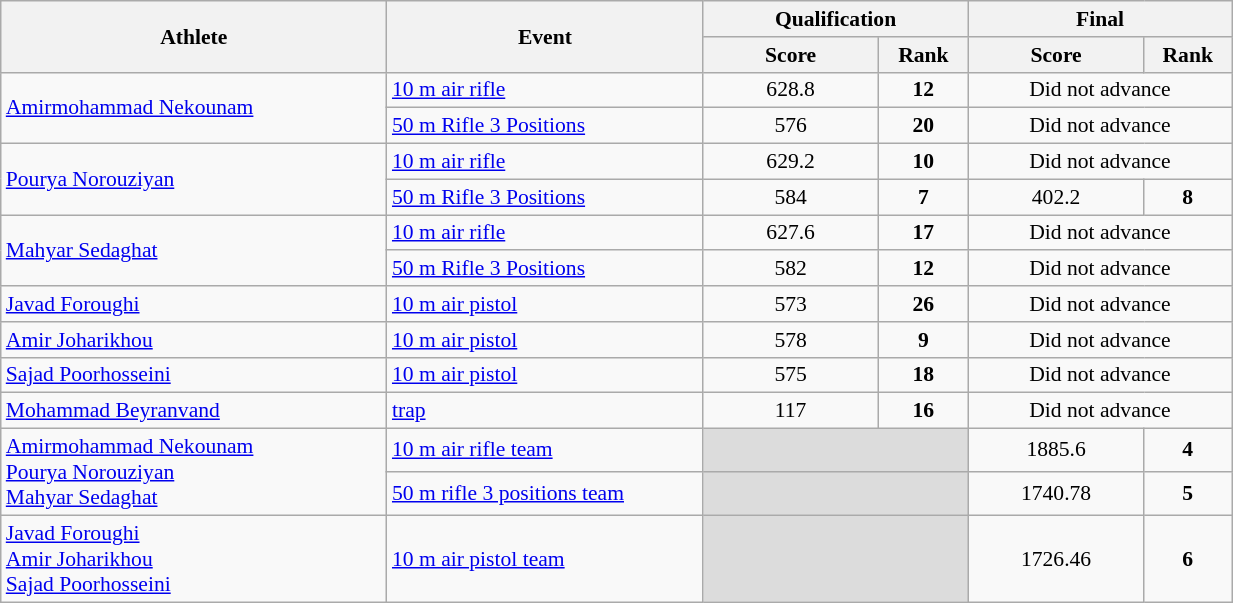<table class="wikitable" width="65%" style="text-align:center; font-size:90%">
<tr>
<th rowspan="2" width="22%">Athlete</th>
<th rowspan="2" width="18%">Event</th>
<th colspan="2">Qualification</th>
<th colspan="2">Final</th>
</tr>
<tr>
<th width="10%">Score</th>
<th width="5%">Rank</th>
<th width="10%">Score</th>
<th width="5%">Rank</th>
</tr>
<tr>
<td rowspan=2 align=left><a href='#'>Amirmohammad Nekounam</a></td>
<td align=left><a href='#'>10 m air rifle</a></td>
<td>628.8</td>
<td><strong>12</strong></td>
<td colspan=2>Did not advance</td>
</tr>
<tr>
<td align=left><a href='#'>50 m Rifle 3 Positions</a></td>
<td>576</td>
<td><strong>20</strong></td>
<td colspan=2>Did not advance</td>
</tr>
<tr>
<td rowspan=2 align=left><a href='#'>Pourya Norouziyan</a></td>
<td align=left><a href='#'>10 m air rifle</a></td>
<td>629.2</td>
<td><strong>10</strong></td>
<td colspan=2>Did not advance</td>
</tr>
<tr>
<td align=left><a href='#'>50 m Rifle 3 Positions</a></td>
<td>584</td>
<td><strong>7</strong> <strong></strong></td>
<td>402.2</td>
<td><strong>8</strong></td>
</tr>
<tr>
<td rowspan=2 align=left><a href='#'>Mahyar Sedaghat</a></td>
<td align=left><a href='#'>10 m air rifle</a></td>
<td>627.6</td>
<td><strong>17</strong></td>
<td colspan=2>Did not advance</td>
</tr>
<tr>
<td align=left><a href='#'>50 m Rifle 3 Positions</a></td>
<td>582</td>
<td><strong>12</strong></td>
<td colspan=2>Did not advance</td>
</tr>
<tr>
<td align=left><a href='#'>Javad Foroughi</a></td>
<td align=left><a href='#'>10 m air pistol</a></td>
<td>573</td>
<td><strong>26</strong></td>
<td colspan=2>Did not advance</td>
</tr>
<tr>
<td align=left><a href='#'>Amir Joharikhou</a></td>
<td align=left><a href='#'>10 m air pistol</a></td>
<td>578</td>
<td><strong>9</strong></td>
<td colspan=2>Did not advance</td>
</tr>
<tr>
<td align=left><a href='#'>Sajad Poorhosseini</a></td>
<td align=left><a href='#'>10 m air pistol</a></td>
<td>575</td>
<td><strong>18</strong></td>
<td colspan=2>Did not advance</td>
</tr>
<tr>
<td align=left><a href='#'>Mohammad Beyranvand</a></td>
<td align=left><a href='#'>trap</a></td>
<td>117</td>
<td><strong>16</strong></td>
<td colspan=2>Did not advance</td>
</tr>
<tr>
<td rowspan=2 align=left><a href='#'>Amirmohammad Nekounam</a><br><a href='#'>Pourya Norouziyan</a><br><a href='#'>Mahyar Sedaghat</a></td>
<td align=left><a href='#'>10 m air rifle team</a></td>
<td colspan=2 bgcolor=#DCDCDC></td>
<td>1885.6</td>
<td><strong>4</strong></td>
</tr>
<tr>
<td align=left><a href='#'>50 m rifle 3 positions team</a></td>
<td colspan=2 bgcolor=#DCDCDC></td>
<td>1740.78</td>
<td><strong>5</strong></td>
</tr>
<tr>
<td align=left><a href='#'>Javad Foroughi</a><br><a href='#'>Amir Joharikhou</a><br><a href='#'>Sajad Poorhosseini</a></td>
<td align=left><a href='#'>10 m air pistol team</a></td>
<td colspan=2 bgcolor=#DCDCDC></td>
<td>1726.46</td>
<td><strong>6</strong></td>
</tr>
</table>
